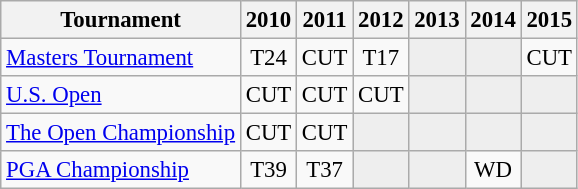<table class="wikitable" style="font-size:95%;text-align:center;">
<tr>
<th>Tournament</th>
<th>2010</th>
<th>2011</th>
<th>2012</th>
<th>2013</th>
<th>2014</th>
<th>2015</th>
</tr>
<tr>
<td align=left><a href='#'>Masters Tournament</a></td>
<td>T24</td>
<td>CUT</td>
<td>T17</td>
<td style="background:#eeeeee;"></td>
<td style="background:#eeeeee;"></td>
<td>CUT</td>
</tr>
<tr>
<td align=left><a href='#'>U.S. Open</a></td>
<td>CUT</td>
<td>CUT</td>
<td>CUT</td>
<td style="background:#eeeeee;"></td>
<td style="background:#eeeeee;"></td>
<td style="background:#eeeeee;"></td>
</tr>
<tr>
<td align=left><a href='#'>The Open Championship</a></td>
<td>CUT</td>
<td>CUT</td>
<td style="background:#eeeeee;"></td>
<td style="background:#eeeeee;"></td>
<td style="background:#eeeeee;"></td>
<td style="background:#eeeeee;"></td>
</tr>
<tr>
<td align=left><a href='#'>PGA Championship</a></td>
<td>T39</td>
<td>T37</td>
<td style="background:#eeeeee;"></td>
<td style="background:#eeeeee;"></td>
<td>WD</td>
<td style="background:#eeeeee;"></td>
</tr>
</table>
